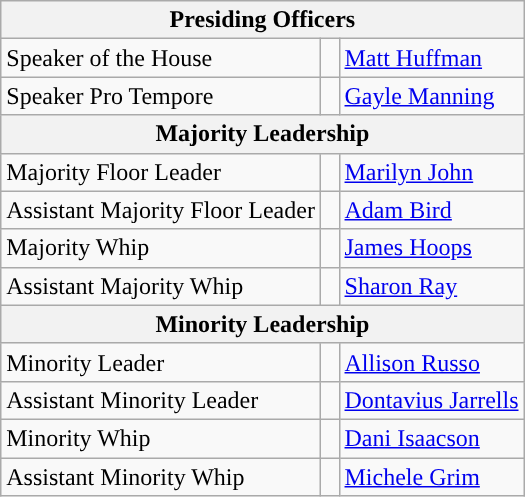<table class="wikitable">
<tr>
<th colspan="3" style="text-align:center; font-weight:bold; ">Presiding Officers</th>
</tr>
<tr>
<td>Speaker of the House</td>
<td style="width:5px; background:"></td>
<td><a href='#'>Matt Huffman</a></td>
</tr>
<tr>
<td>Speaker Pro Tempore</td>
<td style="width:5px; background:"></td>
<td><a href='#'>Gayle Manning</a></td>
</tr>
<tr>
<th colspan="3" style="text-align:center; font-weight:bold; ">Majority Leadership</th>
</tr>
<tr>
<td>Majority Floor Leader</td>
<td style="width:5px; background:"></td>
<td><a href='#'>Marilyn John</a></td>
</tr>
<tr>
<td>Assistant Majority Floor Leader</td>
<td style="width:5px; background:"></td>
<td><a href='#'>Adam Bird</a></td>
</tr>
<tr>
<td>Majority Whip</td>
<td style="width:5px; background:"></td>
<td><a href='#'>James Hoops</a></td>
</tr>
<tr>
<td>Assistant Majority Whip</td>
<td style="width:5px; background:"></td>
<td><a href='#'>Sharon Ray</a></td>
</tr>
<tr>
<th colspan="3" style="text-align:center; font-weight:bold; ">Minority Leadership</th>
</tr>
<tr>
<td>Minority Leader</td>
<td style="width:5px; background:"></td>
<td><a href='#'>Allison Russo</a></td>
</tr>
<tr>
<td>Assistant Minority Leader</td>
<td style="width:5px; background:"></td>
<td><a href='#'>Dontavius Jarrells</a></td>
</tr>
<tr>
<td>Minority Whip</td>
<td style="width:5px; background:"></td>
<td><a href='#'>Dani Isaacson</a></td>
</tr>
<tr>
<td>Assistant Minority Whip</td>
<td style="width:5px; background:"></td>
<td><a href='#'>Michele Grim</a></td>
</tr>
</table>
